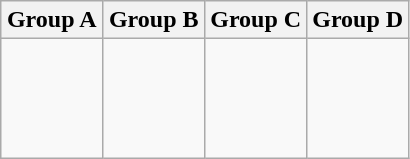<table class="wikitable">
<tr>
<th width=25%>Group A</th>
<th width=25%>Group B</th>
<th width=25%>Group C</th>
<th width=25%>Group D</th>
</tr>
<tr>
<td valign="top"><br><br>
<br>
<br>
</td>
<td valign="top"><br><br>
<br>
<br>
</td>
<td valign="top"><br><br>
<br>
<br>
</td>
<td valign="top"><br><br>
<br>
<br>
</td>
</tr>
</table>
